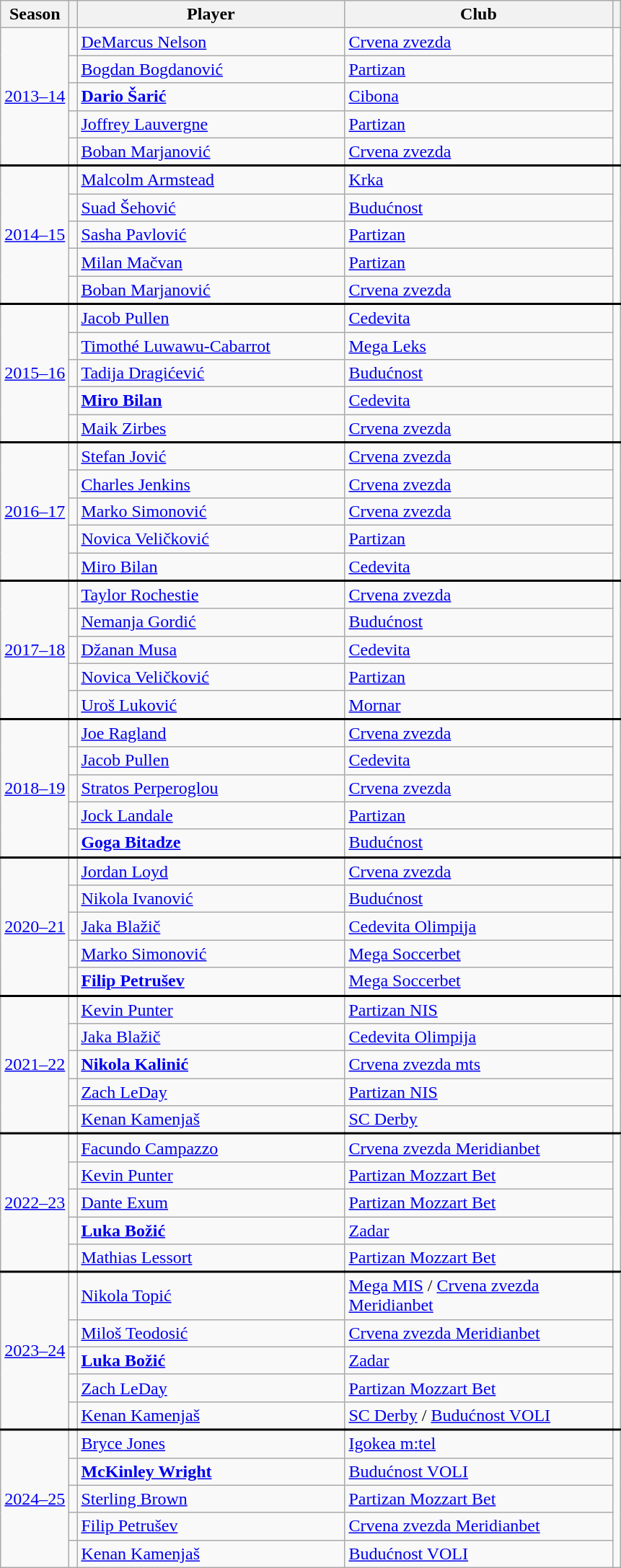<table class="wikitable">
<tr>
<th>Season</th>
<th></th>
<th width=240>Player</th>
<th width=240>Club</th>
<th></th>
</tr>
<tr>
<td rowspan="5" style="text-align:center;"><a href='#'>2013–14</a></td>
<td></td>
<td align="left"> <a href='#'>DeMarcus Nelson</a></td>
<td align="left"> <a href='#'>Crvena zvezda</a></td>
<td rowspan=5></td>
</tr>
<tr>
<td></td>
<td align="left"> <a href='#'>Bogdan Bogdanović</a></td>
<td align="left"> <a href='#'>Partizan</a></td>
</tr>
<tr>
<td></td>
<td align="left"> <strong><a href='#'>Dario Šarić</a></strong></td>
<td align="left"> <a href='#'>Cibona</a></td>
</tr>
<tr>
<td></td>
<td align="left"> <a href='#'>Joffrey Lauvergne</a></td>
<td align="left"> <a href='#'>Partizan</a></td>
</tr>
<tr>
<td></td>
<td align="left"> <a href='#'>Boban Marjanović</a></td>
<td align="left"> <a href='#'>Crvena zvezda</a></td>
</tr>
<tr style="border-top:2px solid black">
<td rowspan="5" style="text-align:center;"><a href='#'>2014–15</a></td>
<td></td>
<td align="left"> <a href='#'>Malcolm Armstead</a></td>
<td align="left"> <a href='#'>Krka</a></td>
<td rowspan=5></td>
</tr>
<tr>
<td></td>
<td align="left"> <a href='#'>Suad Šehović</a></td>
<td align="left"> <a href='#'>Budućnost</a></td>
</tr>
<tr>
<td></td>
<td align="left"> <a href='#'>Sasha Pavlović</a></td>
<td align="left"> <a href='#'>Partizan</a></td>
</tr>
<tr>
<td></td>
<td align="left"> <a href='#'>Milan Mačvan</a></td>
<td align="left"> <a href='#'>Partizan</a></td>
</tr>
<tr>
<td></td>
<td align="left"> <a href='#'>Boban Marjanović</a> </td>
<td align="left"> <a href='#'>Crvena zvezda</a></td>
</tr>
<tr style="border-top:2px solid black">
<td rowspan="5" style="text-align:center;"><a href='#'>2015–16</a></td>
<td></td>
<td align="left"> <a href='#'>Jacob Pullen</a></td>
<td align="left"> <a href='#'>Cedevita</a></td>
<td rowspan=5></td>
</tr>
<tr>
<td></td>
<td align="left"> <a href='#'>Timothé Luwawu-Cabarrot</a></td>
<td align="left"> <a href='#'>Mega Leks</a></td>
</tr>
<tr>
<td></td>
<td align="left"> <a href='#'>Tadija Dragićević</a></td>
<td align="left"> <a href='#'>Budućnost</a></td>
</tr>
<tr>
<td></td>
<td align="left"> <strong><a href='#'>Miro Bilan</a></strong></td>
<td align="left"> <a href='#'>Cedevita</a></td>
</tr>
<tr>
<td></td>
<td align="left"> <a href='#'>Maik Zirbes</a></td>
<td align="left"> <a href='#'>Crvena zvezda</a></td>
</tr>
<tr style="border-top:2px solid black">
<td rowspan="5" style="text-align:center;"><a href='#'>2016–17</a></td>
<td></td>
<td> <a href='#'>Stefan Jović</a></td>
<td> <a href='#'>Crvena zvezda</a></td>
<td rowspan=5></td>
</tr>
<tr>
<td></td>
<td> <a href='#'>Charles Jenkins</a></td>
<td> <a href='#'>Crvena zvezda</a></td>
</tr>
<tr>
<td></td>
<td>  <a href='#'>Marko Simonović</a></td>
<td> <a href='#'>Crvena zvezda</a></td>
</tr>
<tr>
<td></td>
<td> <a href='#'>Novica Veličković</a></td>
<td> <a href='#'>Partizan</a></td>
</tr>
<tr>
<td></td>
<td> <a href='#'>Miro Bilan</a> </td>
<td> <a href='#'>Cedevita</a></td>
</tr>
<tr style="border-top:2px solid black">
<td rowspan="5" style="text-align:center;"><a href='#'>2017–18</a></td>
<td></td>
<td> <a href='#'>Taylor Rochestie</a></td>
<td> <a href='#'>Crvena zvezda</a></td>
<td rowspan="5" style="text-align:center;"></td>
</tr>
<tr>
<td></td>
<td> <a href='#'>Nemanja Gordić</a></td>
<td> <a href='#'>Budućnost</a></td>
</tr>
<tr>
<td></td>
<td> <a href='#'>Džanan Musa</a></td>
<td> <a href='#'>Cedevita</a></td>
</tr>
<tr>
<td></td>
<td> <a href='#'>Novica Veličković</a> </td>
<td>  <a href='#'>Partizan</a></td>
</tr>
<tr>
<td></td>
<td> <a href='#'>Uroš Luković</a></td>
<td> <a href='#'>Mornar</a></td>
</tr>
<tr style="border-top:2px solid black">
<td rowspan="5" style="text-align:center;"><a href='#'>2018–19</a></td>
<td></td>
<td> <a href='#'>Joe Ragland</a></td>
<td> <a href='#'>Crvena zvezda</a></td>
<td rowspan="5" style="text-align:center;"></td>
</tr>
<tr>
<td></td>
<td> <a href='#'>Jacob Pullen</a> </td>
<td> <a href='#'>Cedevita</a></td>
</tr>
<tr>
<td></td>
<td> <a href='#'>Stratos Perperoglou</a></td>
<td> <a href='#'>Crvena zvezda</a></td>
</tr>
<tr>
<td></td>
<td> <a href='#'>Jock Landale</a></td>
<td>  <a href='#'>Partizan</a></td>
</tr>
<tr>
<td></td>
<td> <strong><a href='#'>Goga Bitadze</a></strong></td>
<td> <a href='#'>Budućnost</a></td>
</tr>
<tr style="border-top:2px solid black">
<td rowspan="5" style="text-align:center;"><a href='#'>2020–21</a></td>
<td></td>
<td> <a href='#'>Jordan Loyd</a></td>
<td> <a href='#'>Crvena zvezda</a></td>
<td rowspan="5" style="text-align:center;"></td>
</tr>
<tr>
<td></td>
<td> <a href='#'>Nikola Ivanović</a></td>
<td> <a href='#'>Budućnost</a></td>
</tr>
<tr>
<td></td>
<td> <a href='#'>Jaka Blažič</a></td>
<td> <a href='#'>Cedevita Olimpija</a></td>
</tr>
<tr>
<td></td>
<td> <a href='#'>Marko Simonović</a></td>
<td> <a href='#'>Mega Soccerbet</a></td>
</tr>
<tr>
<td></td>
<td> <strong><a href='#'>Filip Petrušev</a></strong></td>
<td> <a href='#'>Mega Soccerbet</a></td>
</tr>
<tr style="border-top:2px solid black">
<td rowspan="5" style="text-align:center;"><a href='#'>2021–22</a></td>
<td></td>
<td> <a href='#'>Kevin Punter</a></td>
<td> <a href='#'>Partizan NIS</a></td>
<td rowspan="5" style="text-align:center;"></td>
</tr>
<tr>
<td></td>
<td> <a href='#'>Jaka Blažič</a> </td>
<td> <a href='#'>Cedevita Olimpija</a></td>
</tr>
<tr>
<td></td>
<td> <strong><a href='#'>Nikola Kalinić</a></strong></td>
<td> <a href='#'>Crvena zvezda mts</a></td>
</tr>
<tr>
<td></td>
<td> <a href='#'>Zach LeDay</a></td>
<td> <a href='#'>Partizan NIS</a></td>
</tr>
<tr>
<td></td>
<td> <a href='#'>Kenan Kamenjaš</a></td>
<td> <a href='#'>SC Derby</a></td>
</tr>
<tr style="border-top:2px solid black">
<td rowspan="5" style="text-align:center;"><a href='#'>2022–23</a></td>
<td></td>
<td> <a href='#'>Facundo Campazzo</a></td>
<td> <a href='#'>Crvena zvezda Meridianbet</a></td>
<td rowspan="5" style="text-align:center;"></td>
</tr>
<tr>
<td></td>
<td> <a href='#'>Kevin Punter</a> </td>
<td> <a href='#'>Partizan Mozzart Bet</a></td>
</tr>
<tr>
<td></td>
<td> <a href='#'>Dante Exum</a></td>
<td> <a href='#'>Partizan Mozzart Bet</a></td>
</tr>
<tr>
<td></td>
<td> <strong><a href='#'>Luka Božić</a></strong></td>
<td align="left"> <a href='#'>Zadar</a></td>
</tr>
<tr>
<td></td>
<td> <a href='#'>Mathias Lessort</a></td>
<td> <a href='#'>Partizan Mozzart Bet</a></td>
</tr>
<tr style="border-top:2px solid black">
<td rowspan="5" style="text-align:center;"><a href='#'>2023–24</a></td>
<td></td>
<td> <a href='#'>Nikola Topić</a></td>
<td> <a href='#'>Mega MIS</a> /  <a href='#'>Crvena zvezda Meridianbet</a></td>
<td rowspan="5" style="text-align:center;"></td>
</tr>
<tr>
<td></td>
<td> <a href='#'>Miloš Teodosić</a></td>
<td> <a href='#'>Crvena zvezda Meridianbet</a></td>
</tr>
<tr>
<td></td>
<td> <strong><a href='#'>Luka Božić</a></strong> </td>
<td> <a href='#'>Zadar</a></td>
</tr>
<tr>
<td></td>
<td> <a href='#'>Zach LeDay</a> </td>
<td> <a href='#'>Partizan Mozzart Bet</a></td>
</tr>
<tr>
<td></td>
<td> <a href='#'>Kenan Kamenjaš</a> </td>
<td> <a href='#'>SC Derby</a> /  <a href='#'>Budućnost VOLI</a></td>
</tr>
<tr style="border-top:2px solid black">
<td rowspan="5" style="text-align:center;"><a href='#'>2024–25</a></td>
<td></td>
<td> <a href='#'>Bryce Jones</a></td>
<td> <a href='#'>Igokea m:tel</a></td>
<td rowspan="5" style="text-align:center;"></td>
</tr>
<tr>
<td></td>
<td> <strong><a href='#'>McKinley Wright</a></strong></td>
<td> <a href='#'>Budućnost VOLI</a></td>
</tr>
<tr>
<td></td>
<td> <a href='#'>Sterling Brown</a></td>
<td> <a href='#'>Partizan Mozzart Bet</a></td>
</tr>
<tr>
<td></td>
<td> <a href='#'>Filip Petrušev</a> </td>
<td> <a href='#'>Crvena zvezda Meridianbet</a></td>
</tr>
<tr>
<td></td>
<td> <a href='#'>Kenan Kamenjaš</a> </td>
<td> <a href='#'>Budućnost VOLI</a></td>
</tr>
</table>
